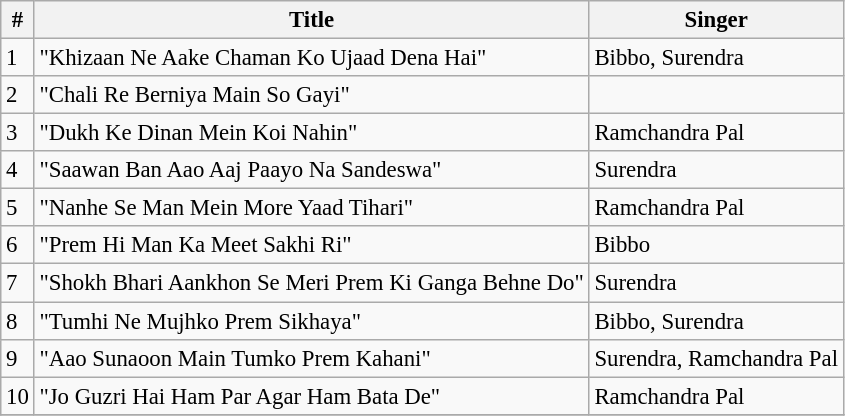<table class="wikitable" style="font-size:95%;">
<tr>
<th>#</th>
<th>Title</th>
<th>Singer</th>
</tr>
<tr>
<td>1</td>
<td>"Khizaan Ne Aake Chaman Ko Ujaad Dena Hai"</td>
<td>Bibbo, Surendra</td>
</tr>
<tr>
<td>2</td>
<td>"Chali Re Berniya Main So Gayi"</td>
<td></td>
</tr>
<tr>
<td>3</td>
<td>"Dukh Ke Dinan Mein Koi Nahin"</td>
<td>Ramchandra Pal</td>
</tr>
<tr>
<td>4</td>
<td>"Saawan Ban Aao Aaj Paayo Na Sandeswa"</td>
<td>Surendra</td>
</tr>
<tr>
<td>5</td>
<td>"Nanhe Se Man Mein More Yaad Tihari"</td>
<td>Ramchandra Pal</td>
</tr>
<tr>
<td>6</td>
<td>"Prem Hi Man Ka Meet Sakhi Ri"</td>
<td>Bibbo</td>
</tr>
<tr>
<td>7</td>
<td>"Shokh Bhari Aankhon Se Meri Prem Ki Ganga Behne Do"</td>
<td>Surendra</td>
</tr>
<tr>
<td>8</td>
<td>"Tumhi Ne Mujhko Prem Sikhaya"</td>
<td>Bibbo, Surendra</td>
</tr>
<tr>
<td>9</td>
<td>"Aao Sunaoon Main Tumko Prem Kahani"</td>
<td>Surendra, Ramchandra Pal</td>
</tr>
<tr>
<td>10</td>
<td>"Jo Guzri Hai Ham Par Agar Ham Bata De"</td>
<td>Ramchandra Pal</td>
</tr>
<tr>
</tr>
</table>
